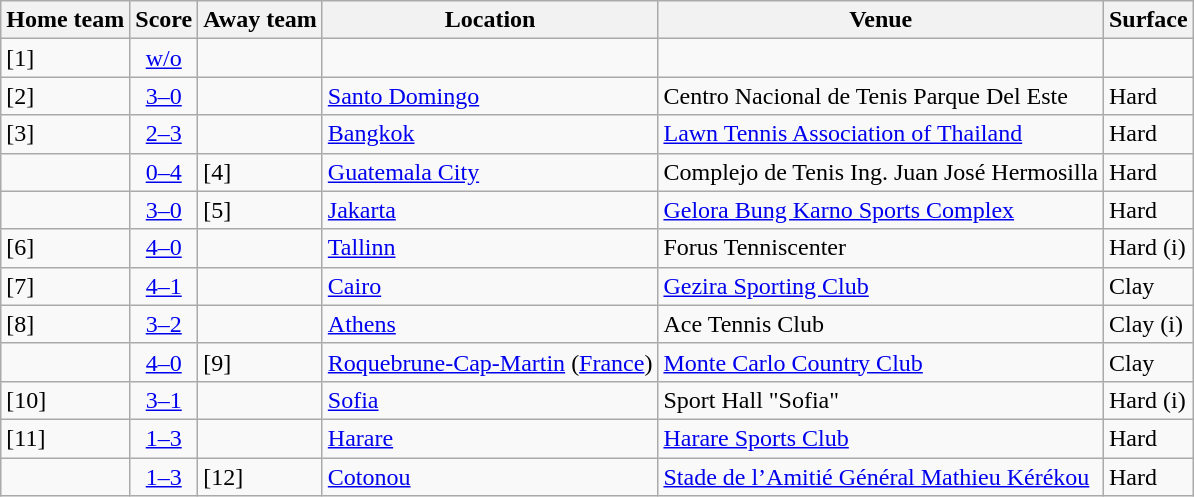<table class="wikitable">
<tr>
<th>Home team</th>
<th>Score</th>
<th>Away team</th>
<th>Location</th>
<th>Venue</th>
<th>Surface</th>
</tr>
<tr>
<td> [1]</td>
<td style="text-align:center;"><a href='#'>w/o</a></td>
<td><strong></strong></td>
<td></td>
<td></td>
<td></td>
</tr>
<tr>
<td><strong></strong> [2]</td>
<td style="text-align:center;"><a href='#'>3–0</a></td>
<td></td>
<td><a href='#'>Santo Domingo</a></td>
<td>Centro Nacional de Tenis Parque Del Este</td>
<td>Hard</td>
</tr>
<tr>
<td> [3]</td>
<td style="text-align:center;"><a href='#'>2–3</a></td>
<td><strong></strong></td>
<td><a href='#'>Bangkok</a></td>
<td><a href='#'>Lawn Tennis Association of Thailand</a></td>
<td>Hard</td>
</tr>
<tr>
<td></td>
<td style="text-align:center;"><a href='#'>0–4</a></td>
<td><strong></strong> [4]</td>
<td><a href='#'>Guatemala City</a></td>
<td>Complejo de Tenis Ing. Juan José Hermosilla</td>
<td>Hard</td>
</tr>
<tr>
<td><strong></strong></td>
<td style="text-align:center;"><a href='#'>3–0</a></td>
<td> [5]</td>
<td><a href='#'>Jakarta</a></td>
<td><a href='#'>Gelora Bung Karno Sports Complex</a></td>
<td>Hard</td>
</tr>
<tr>
<td><strong></strong> [6]</td>
<td style="text-align:center;"><a href='#'>4–0</a></td>
<td></td>
<td><a href='#'>Tallinn</a></td>
<td>Forus Tenniscenter</td>
<td>Hard (i)</td>
</tr>
<tr>
<td><strong></strong> [7]</td>
<td style="text-align:center;"><a href='#'>4–1</a></td>
<td></td>
<td><a href='#'>Cairo</a></td>
<td><a href='#'>Gezira Sporting Club</a></td>
<td>Clay</td>
</tr>
<tr>
<td><strong></strong> [8]</td>
<td style="text-align:center;"><a href='#'>3–2</a></td>
<td></td>
<td><a href='#'>Athens</a></td>
<td>Ace Tennis Club</td>
<td>Clay (i)</td>
</tr>
<tr>
<td><strong></strong></td>
<td style="text-align:center;"><a href='#'>4–0</a></td>
<td> [9]</td>
<td><a href='#'>Roquebrune-Cap-Martin</a> (<a href='#'>France</a>)</td>
<td><a href='#'>Monte Carlo Country Club</a></td>
<td>Clay</td>
</tr>
<tr>
<td><strong></strong> [10]</td>
<td style="text-align:center;"><a href='#'>3–1</a></td>
<td></td>
<td><a href='#'>Sofia</a></td>
<td>Sport Hall "Sofia"</td>
<td>Hard (i)</td>
</tr>
<tr>
<td> [11]</td>
<td style="text-align:center;"><a href='#'>1–3</a></td>
<td><strong></strong></td>
<td><a href='#'>Harare</a></td>
<td><a href='#'>Harare Sports Club</a></td>
<td>Hard</td>
</tr>
<tr>
<td></td>
<td style="text-align:center;"><a href='#'>1–3</a></td>
<td><strong></strong> [12]</td>
<td><a href='#'>Cotonou</a></td>
<td><a href='#'>Stade de l’Amitié Général Mathieu Kérékou</a></td>
<td>Hard</td>
</tr>
</table>
